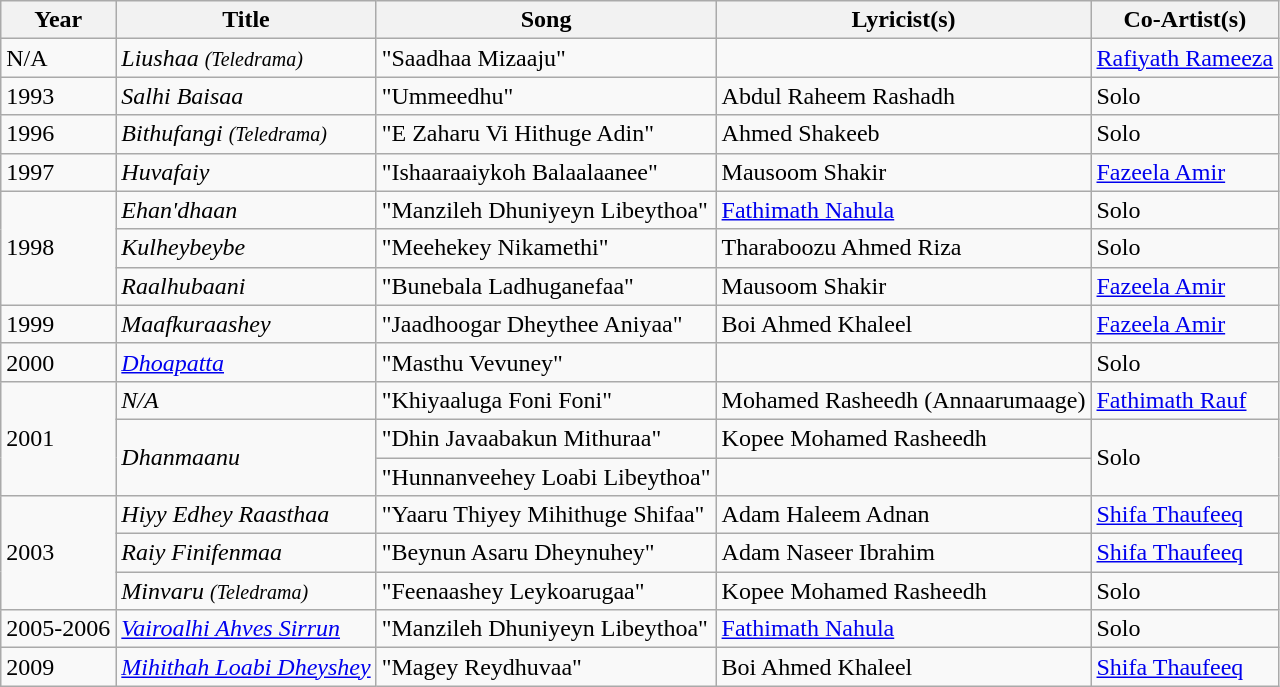<table class="wikitable">
<tr>
<th>Year</th>
<th>Title</th>
<th>Song</th>
<th>Lyricist(s)</th>
<th>Co-Artist(s)</th>
</tr>
<tr>
<td>N/A</td>
<td><em>Liushaa <small>(Teledrama)</small></em></td>
<td>"Saadhaa Mizaaju"</td>
<td></td>
<td><a href='#'>Rafiyath Rameeza</a></td>
</tr>
<tr>
<td>1993</td>
<td><em>Salhi Baisaa</em></td>
<td>"Ummeedhu"</td>
<td>Abdul Raheem Rashadh</td>
<td>Solo</td>
</tr>
<tr>
<td>1996</td>
<td><em>Bithufangi <small>(Teledrama)</small></em></td>
<td>"E Zaharu Vi Hithuge Adin"</td>
<td>Ahmed Shakeeb</td>
<td>Solo</td>
</tr>
<tr>
<td>1997</td>
<td><em>Huvafaiy</em></td>
<td>"Ishaaraaiykoh Balaalaanee"</td>
<td>Mausoom Shakir</td>
<td><a href='#'>Fazeela Amir</a></td>
</tr>
<tr>
<td rowspan="3">1998</td>
<td><em>Ehan'dhaan</em></td>
<td>"Manzileh Dhuniyeyn Libeythoa"</td>
<td><a href='#'>Fathimath Nahula</a></td>
<td>Solo</td>
</tr>
<tr>
<td><em>Kulheybeybe</em></td>
<td>"Meehekey Nikamethi"</td>
<td>Tharaboozu Ahmed Riza</td>
<td>Solo</td>
</tr>
<tr>
<td><em>Raalhubaani</em></td>
<td>"Bunebala Ladhuganefaa"</td>
<td>Mausoom Shakir</td>
<td><a href='#'>Fazeela Amir</a></td>
</tr>
<tr>
<td>1999</td>
<td><em>Maafkuraashey</em></td>
<td>"Jaadhoogar Dheythee Aniyaa"</td>
<td>Boi Ahmed Khaleel</td>
<td><a href='#'>Fazeela Amir</a></td>
</tr>
<tr>
<td>2000</td>
<td><em><a href='#'>Dhoapatta</a></em></td>
<td>"Masthu Vevuney"</td>
<td></td>
<td>Solo</td>
</tr>
<tr>
<td rowspan="3">2001</td>
<td><em>N/A</em></td>
<td>"Khiyaaluga Foni Foni"</td>
<td>Mohamed Rasheedh (Annaarumaage)</td>
<td><a href='#'>Fathimath Rauf</a></td>
</tr>
<tr>
<td rowspan="2"><em>Dhanmaanu</em></td>
<td>"Dhin Javaabakun Mithuraa"</td>
<td>Kopee Mohamed Rasheedh</td>
<td rowspan="2">Solo</td>
</tr>
<tr>
<td>"Hunnanveehey Loabi Libeythoa"</td>
<td></td>
</tr>
<tr>
<td rowspan="3">2003</td>
<td><em>Hiyy Edhey Raasthaa</em></td>
<td>"Yaaru Thiyey Mihithuge Shifaa"</td>
<td>Adam Haleem Adnan</td>
<td><a href='#'>Shifa Thaufeeq</a></td>
</tr>
<tr>
<td><em>Raiy Finifenmaa</em></td>
<td>"Beynun Asaru Dheynuhey"</td>
<td>Adam Naseer Ibrahim</td>
<td><a href='#'>Shifa Thaufeeq</a></td>
</tr>
<tr>
<td><em>Minvaru <small>(Teledrama)</small></em></td>
<td>"Feenaashey Leykoarugaa"</td>
<td>Kopee Mohamed Rasheedh</td>
<td>Solo</td>
</tr>
<tr>
<td>2005-2006</td>
<td><em><a href='#'>Vairoalhi Ahves Sirrun</a></em></td>
<td>"Manzileh Dhuniyeyn Libeythoa"</td>
<td><a href='#'>Fathimath Nahula</a></td>
<td>Solo</td>
</tr>
<tr>
<td>2009</td>
<td><em><a href='#'>Mihithah Loabi Dheyshey</a></em></td>
<td>"Magey Reydhuvaa"</td>
<td>Boi Ahmed Khaleel</td>
<td><a href='#'>Shifa Thaufeeq</a></td>
</tr>
</table>
